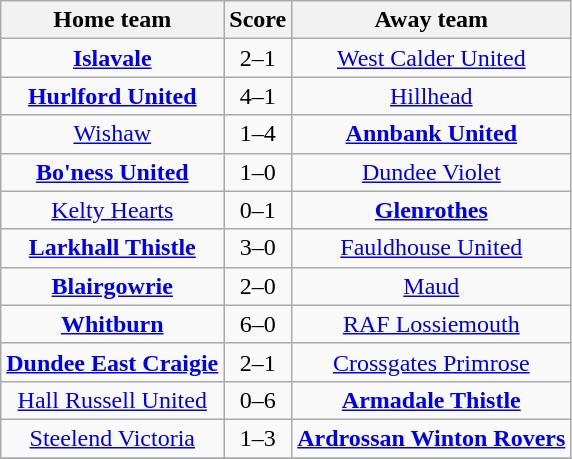<table class="wikitable" style="text-align: center">
<tr>
<th>Home team</th>
<th>Score</th>
<th>Away team</th>
</tr>
<tr>
<td><strong><a href='#'>Islavale</a></strong></td>
<td>2–1</td>
<td><a href='#'>West Calder United</a></td>
</tr>
<tr>
<td><strong><a href='#'>Hurlford United</a></strong></td>
<td>4–1</td>
<td><a href='#'>Hillhead</a></td>
</tr>
<tr>
<td><a href='#'>Wishaw</a></td>
<td>1–4</td>
<td><strong><a href='#'>Annbank United</a></strong></td>
</tr>
<tr>
<td><strong><a href='#'>Bo'ness United</a></strong></td>
<td>1–0</td>
<td><a href='#'>Dundee Violet</a></td>
</tr>
<tr>
<td><a href='#'>Kelty Hearts</a></td>
<td>0–1</td>
<td><strong><a href='#'>Glenrothes</a></strong></td>
</tr>
<tr>
<td><strong><a href='#'>Larkhall Thistle</a></strong></td>
<td>3–0</td>
<td><a href='#'>Fauldhouse United</a></td>
</tr>
<tr>
<td><strong><a href='#'>Blairgowrie</a></strong></td>
<td>2–0</td>
<td><a href='#'>Maud</a></td>
</tr>
<tr>
<td><strong><a href='#'>Whitburn</a></strong></td>
<td>6–0</td>
<td><a href='#'>RAF Lossiemouth</a></td>
</tr>
<tr>
<td><strong><a href='#'>Dundee East Craigie</a></strong></td>
<td>2–1</td>
<td><a href='#'>Crossgates Primrose</a></td>
</tr>
<tr>
<td><a href='#'>Hall Russell United</a></td>
<td>0–6</td>
<td><strong><a href='#'>Armadale Thistle</a></strong></td>
</tr>
<tr>
<td><a href='#'>Steelend Victoria</a></td>
<td>1–3</td>
<td><strong><a href='#'>Ardrossan Winton Rovers</a></strong></td>
</tr>
<tr>
</tr>
</table>
